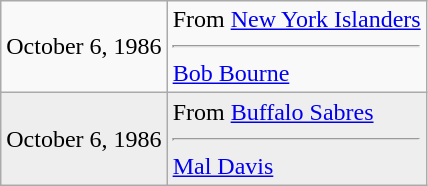<table class="wikitable">
<tr>
<td>October 6, 1986</td>
<td valign="top">From <a href='#'>New York Islanders</a><hr><a href='#'>Bob Bourne</a></td>
</tr>
<tr style="background:#eee;">
<td>October 6, 1986</td>
<td valign="top">From <a href='#'>Buffalo Sabres</a><hr><a href='#'>Mal Davis</a></td>
</tr>
</table>
